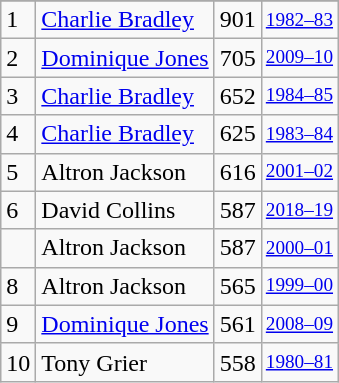<table class="wikitable">
<tr>
</tr>
<tr>
<td>1</td>
<td><a href='#'>Charlie Bradley</a></td>
<td>901</td>
<td style="font-size:80%;"><a href='#'>1982–83</a></td>
</tr>
<tr>
<td>2</td>
<td><a href='#'>Dominique Jones</a></td>
<td>705</td>
<td style="font-size:80%;"><a href='#'>2009–10</a></td>
</tr>
<tr>
<td>3</td>
<td><a href='#'>Charlie Bradley</a></td>
<td>652</td>
<td style="font-size:80%;"><a href='#'>1984–85</a></td>
</tr>
<tr>
<td>4</td>
<td><a href='#'>Charlie Bradley</a></td>
<td>625</td>
<td style="font-size:80%;"><a href='#'>1983–84</a></td>
</tr>
<tr>
<td>5</td>
<td>Altron Jackson</td>
<td>616</td>
<td style="font-size:80%;"><a href='#'>2001–02</a></td>
</tr>
<tr>
<td>6</td>
<td>David Collins</td>
<td>587</td>
<td style="font-size:80%;"><a href='#'>2018–19</a></td>
</tr>
<tr>
<td></td>
<td>Altron Jackson</td>
<td>587</td>
<td style="font-size:80%;"><a href='#'>2000–01</a></td>
</tr>
<tr>
<td>8</td>
<td>Altron Jackson</td>
<td>565</td>
<td style="font-size:80%;"><a href='#'>1999–00</a></td>
</tr>
<tr>
<td>9</td>
<td><a href='#'>Dominique Jones</a></td>
<td>561</td>
<td style="font-size:80%;"><a href='#'>2008–09</a></td>
</tr>
<tr>
<td>10</td>
<td>Tony Grier</td>
<td>558</td>
<td style="font-size:80%;"><a href='#'>1980–81</a></td>
</tr>
</table>
